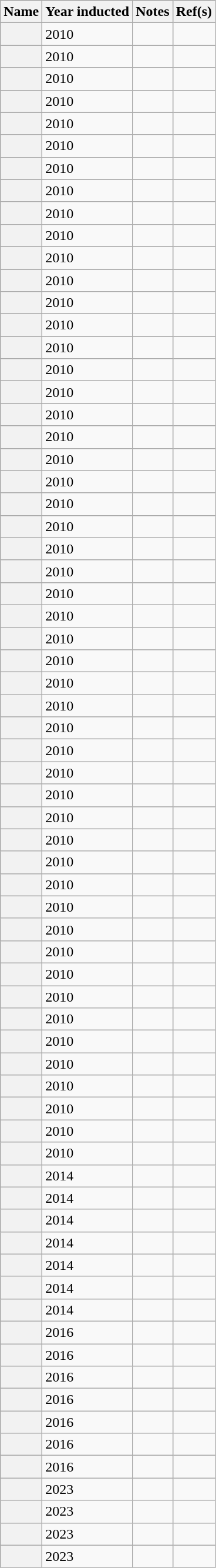<table class="sortable wikitable plainrowheaders">
<tr>
<th scope="col">Name</th>
<th scope="col">Year inducted</th>
<th scope="col" class="unsortable">Notes</th>
<th scope="col" class="unsortable">Ref(s)</th>
</tr>
<tr>
<th scope="row"></th>
<td>2010</td>
<td></td>
<td></td>
</tr>
<tr>
<th scope="row"></th>
<td>2010</td>
<td></td>
<td></td>
</tr>
<tr>
<th scope="row"></th>
<td>2010</td>
<td></td>
<td></td>
</tr>
<tr>
<th scope="row"></th>
<td>2010</td>
<td></td>
<td></td>
</tr>
<tr>
<th scope="row"></th>
<td>2010</td>
<td></td>
<td></td>
</tr>
<tr>
<th scope="row"></th>
<td>2010</td>
<td></td>
<td></td>
</tr>
<tr>
<th scope="row"></th>
<td>2010</td>
<td></td>
<td></td>
</tr>
<tr>
<th scope="row"></th>
<td>2010</td>
<td></td>
<td></td>
</tr>
<tr>
<th scope="row"></th>
<td>2010</td>
<td></td>
<td></td>
</tr>
<tr>
<th scope="row"></th>
<td>2010</td>
<td></td>
<td></td>
</tr>
<tr>
<th scope="row"></th>
<td>2010</td>
<td></td>
<td></td>
</tr>
<tr>
<th scope="row"></th>
<td>2010</td>
<td></td>
<td></td>
</tr>
<tr>
<th scope="row"></th>
<td>2010</td>
<td></td>
<td></td>
</tr>
<tr>
<th scope="row"></th>
<td>2010</td>
<td></td>
<td></td>
</tr>
<tr>
<th scope="row"></th>
<td>2010</td>
<td></td>
<td></td>
</tr>
<tr>
<th scope="row"></th>
<td>2010</td>
<td></td>
<td></td>
</tr>
<tr>
<th scope="row"></th>
<td>2010</td>
<td></td>
<td></td>
</tr>
<tr>
<th scope="row"></th>
<td>2010</td>
<td></td>
<td></td>
</tr>
<tr>
<th scope="row"></th>
<td>2010</td>
<td></td>
<td></td>
</tr>
<tr>
<th scope="row"></th>
<td>2010</td>
<td></td>
<td></td>
</tr>
<tr>
<th scope="row"></th>
<td>2010</td>
<td></td>
<td></td>
</tr>
<tr>
<th scope="row"></th>
<td>2010</td>
<td></td>
<td></td>
</tr>
<tr>
<th scope="row"></th>
<td>2010</td>
<td></td>
<td></td>
</tr>
<tr>
<th scope="row"></th>
<td>2010</td>
<td></td>
<td></td>
</tr>
<tr>
<th scope="row"></th>
<td>2010</td>
<td></td>
<td></td>
</tr>
<tr>
<th scope="row"></th>
<td>2010</td>
<td></td>
<td></td>
</tr>
<tr>
<th scope="row"></th>
<td>2010</td>
<td></td>
<td></td>
</tr>
<tr>
<th scope="row"></th>
<td>2010</td>
<td></td>
<td></td>
</tr>
<tr>
<th scope="row"></th>
<td>2010</td>
<td></td>
<td></td>
</tr>
<tr>
<th scope="row"></th>
<td>2010</td>
<td></td>
<td></td>
</tr>
<tr>
<th scope="row"></th>
<td>2010</td>
<td></td>
<td></td>
</tr>
<tr>
<th scope="row"></th>
<td>2010</td>
<td></td>
<td></td>
</tr>
<tr>
<th scope="row"></th>
<td>2010</td>
<td></td>
<td></td>
</tr>
<tr>
<th scope="row"></th>
<td>2010</td>
<td></td>
<td></td>
</tr>
<tr>
<th scope="row"></th>
<td>2010</td>
<td></td>
<td></td>
</tr>
<tr>
<th scope="row"></th>
<td>2010</td>
<td></td>
<td></td>
</tr>
<tr>
<th scope="row"></th>
<td>2010</td>
<td></td>
<td></td>
</tr>
<tr>
<th scope="row"></th>
<td>2010</td>
<td></td>
<td></td>
</tr>
<tr>
<th scope="row"></th>
<td>2010</td>
<td></td>
<td></td>
</tr>
<tr>
<th scope="row"></th>
<td>2010</td>
<td></td>
<td></td>
</tr>
<tr>
<th scope="row"></th>
<td>2010</td>
<td></td>
<td></td>
</tr>
<tr>
<th scope="row"></th>
<td>2010</td>
<td></td>
<td></td>
</tr>
<tr>
<th scope="row"></th>
<td>2010</td>
<td></td>
<td></td>
</tr>
<tr>
<th scope="row"></th>
<td>2010</td>
<td></td>
<td></td>
</tr>
<tr>
<th scope="row"></th>
<td>2010</td>
<td></td>
<td></td>
</tr>
<tr>
<th scope="row"></th>
<td>2010</td>
<td></td>
<td></td>
</tr>
<tr>
<th scope="row"></th>
<td>2010</td>
<td></td>
<td></td>
</tr>
<tr>
<th scope="row"></th>
<td>2010</td>
<td></td>
<td></td>
</tr>
<tr>
<th scope="row"></th>
<td>2010</td>
<td></td>
<td></td>
</tr>
<tr>
<th scope="row"></th>
<td>2010</td>
<td></td>
<td></td>
</tr>
<tr>
<th scope="row"></th>
<td>2010</td>
<td></td>
<td></td>
</tr>
<tr>
<th scope="row"></th>
<td>2014</td>
<td></td>
<td></td>
</tr>
<tr>
<th scope="row"></th>
<td>2014</td>
<td></td>
<td></td>
</tr>
<tr>
<th scope="row"></th>
<td>2014</td>
<td></td>
<td></td>
</tr>
<tr>
<th scope="row"></th>
<td>2014</td>
<td></td>
<td></td>
</tr>
<tr>
<th scope="row"></th>
<td>2014</td>
<td></td>
<td></td>
</tr>
<tr>
<th scope="row"></th>
<td>2014</td>
<td></td>
<td></td>
</tr>
<tr>
<th scope="row"></th>
<td>2014</td>
<td></td>
<td></td>
</tr>
<tr>
<th scope="row"></th>
<td>2016</td>
<td></td>
<td></td>
</tr>
<tr>
<th scope="row"></th>
<td>2016</td>
<td></td>
<td></td>
</tr>
<tr>
<th scope="row"></th>
<td>2016</td>
<td></td>
<td></td>
</tr>
<tr>
<th scope="row"></th>
<td>2016</td>
<td></td>
<td></td>
</tr>
<tr>
<th scope="row"></th>
<td>2016</td>
<td></td>
<td></td>
</tr>
<tr>
<th scope="row"></th>
<td>2016</td>
<td></td>
<td></td>
</tr>
<tr>
<th scope="row"></th>
<td>2016</td>
<td></td>
<td></td>
</tr>
<tr>
<th scope="row"></th>
<td>2023</td>
<td></td>
<td></td>
</tr>
<tr>
<th scope="row"></th>
<td>2023</td>
<td></td>
<td></td>
</tr>
<tr>
<th scope="row"></th>
<td>2023</td>
<td></td>
<td></td>
</tr>
<tr>
<th scope="row"></th>
<td>2023</td>
<td></td>
<td></td>
</tr>
</table>
